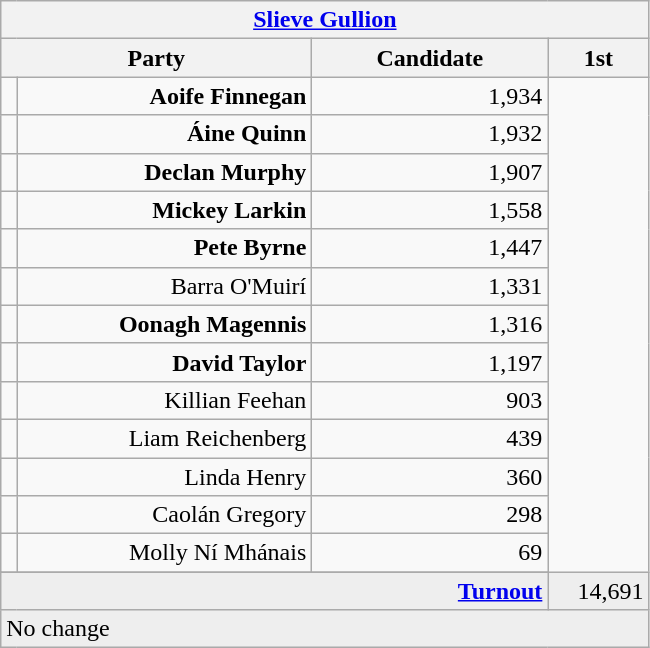<table class="wikitable">
<tr>
<th colspan="4" align="center"><a href='#'>Slieve Gullion</a></th>
</tr>
<tr>
<th colspan="2" align="center" width=200>Party</th>
<th width=150>Candidate</th>
<th width=60>1st </th>
</tr>
<tr>
<td></td>
<td align="right"><strong>Aoife Finnegan</strong></td>
<td align="right">1,934</td>
</tr>
<tr>
<td></td>
<td align="right"><strong>Áine Quinn</strong></td>
<td align="right">1,932</td>
</tr>
<tr>
<td></td>
<td align="right"><strong>Declan Murphy</strong></td>
<td align="right">1,907</td>
</tr>
<tr>
<td></td>
<td align="right"><strong>Mickey Larkin</strong></td>
<td align="right">1,558</td>
</tr>
<tr>
<td></td>
<td align="right"><strong>Pete Byrne</strong></td>
<td align="right">1,447</td>
</tr>
<tr>
<td></td>
<td align="right">Barra O'Muirí</td>
<td align="right">1,331</td>
</tr>
<tr>
<td></td>
<td align="right"><strong>Oonagh Magennis</strong></td>
<td align="right">1,316</td>
</tr>
<tr>
<td></td>
<td align="right"><strong>David Taylor</strong></td>
<td align="right">1,197</td>
</tr>
<tr>
<td></td>
<td align="right">Killian Feehan</td>
<td align="right">903</td>
</tr>
<tr>
<td></td>
<td align="right">Liam Reichenberg</td>
<td align="right">439</td>
</tr>
<tr>
<td></td>
<td align="right">Linda Henry</td>
<td align="right">360</td>
</tr>
<tr>
<td></td>
<td align="right">Caolán Gregory</td>
<td align="right">298</td>
</tr>
<tr>
<td></td>
<td align="right">Molly Ní Mhánais</td>
<td align="right">69</td>
</tr>
<tr>
</tr>
<tr bgcolor="EEEEEE">
<td colspan=3 align="right"><strong><a href='#'>Turnout</a></strong></td>
<td align="right">14,691</td>
</tr>
<tr bgcolor="EEEEEE">
<td colspan=4 bgcolor="EEEEEE">No change</td>
</tr>
</table>
